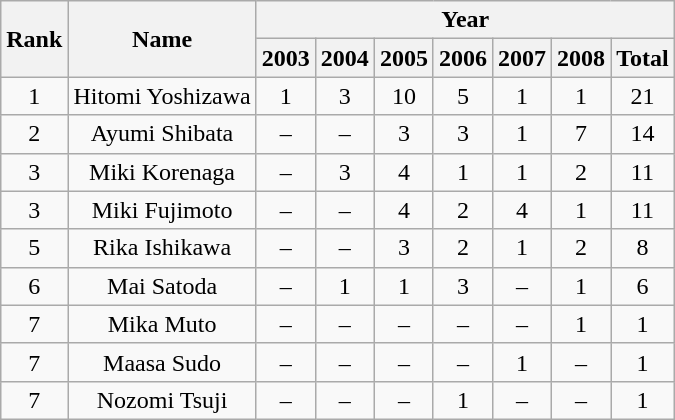<table class="wikitable">
<tr>
<th rowspan="2">Rank</th>
<th rowspan="2">Name</th>
<th colspan="7">Year</th>
</tr>
<tr>
<th>2003</th>
<th>2004</th>
<th>2005</th>
<th>2006</th>
<th>2007</th>
<th>2008</th>
<th>Total</th>
</tr>
<tr align="center">
<td>1</td>
<td>Hitomi Yoshizawa</td>
<td>1</td>
<td>3</td>
<td>10</td>
<td>5</td>
<td>1</td>
<td>1</td>
<td>21</td>
</tr>
<tr align="center">
<td>2</td>
<td>Ayumi Shibata</td>
<td>–</td>
<td>–</td>
<td>3</td>
<td>3</td>
<td>1</td>
<td>7</td>
<td>14</td>
</tr>
<tr align="center">
<td>3</td>
<td>Miki Korenaga</td>
<td>–</td>
<td>3</td>
<td>4</td>
<td>1</td>
<td>1</td>
<td>2</td>
<td>11</td>
</tr>
<tr align="center">
<td>3</td>
<td>Miki Fujimoto</td>
<td>–</td>
<td>–</td>
<td>4</td>
<td>2</td>
<td>4</td>
<td>1</td>
<td>11</td>
</tr>
<tr align="center">
<td>5</td>
<td>Rika Ishikawa</td>
<td>–</td>
<td>–</td>
<td>3</td>
<td>2</td>
<td>1</td>
<td>2</td>
<td>8</td>
</tr>
<tr align="center">
<td>6</td>
<td>Mai Satoda</td>
<td>–</td>
<td>1</td>
<td>1</td>
<td>3</td>
<td>–</td>
<td>1</td>
<td>6</td>
</tr>
<tr align="center">
<td>7</td>
<td>Mika Muto</td>
<td>–</td>
<td>–</td>
<td>–</td>
<td>–</td>
<td>–</td>
<td>1</td>
<td>1</td>
</tr>
<tr align="center">
<td>7</td>
<td>Maasa Sudo</td>
<td>–</td>
<td>–</td>
<td>–</td>
<td>–</td>
<td>1</td>
<td>–</td>
<td>1</td>
</tr>
<tr align="center">
<td>7</td>
<td>Nozomi Tsuji</td>
<td>–</td>
<td>–</td>
<td>–</td>
<td>1</td>
<td>–</td>
<td>–</td>
<td>1</td>
</tr>
</table>
